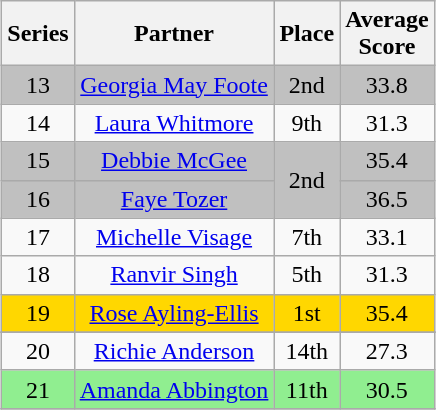<table class="wikitable sortable" style="margin:auto; text-align:center;">
<tr>
<th>Series</th>
<th>Partner</th>
<th>Place</th>
<th>Average<br>Score</th>
</tr>
<tr bgcolor="silver">
<td>13</td>
<td><a href='#'>Georgia May Foote</a></td>
<td>2nd</td>
<td>33.8</td>
</tr>
<tr>
<td>14</td>
<td><a href='#'>Laura Whitmore</a></td>
<td>9th</td>
<td>31.3</td>
</tr>
<tr bgcolor="silver">
<td>15</td>
<td><a href='#'>Debbie McGee</a></td>
<td rowspan="2">2nd</td>
<td>35.4</td>
</tr>
<tr bgcolor="silver">
<td>16</td>
<td><a href='#'>Faye Tozer</a></td>
<td>36.5</td>
</tr>
<tr>
<td>17</td>
<td><a href='#'>Michelle Visage</a></td>
<td>7th</td>
<td>33.1</td>
</tr>
<tr>
<td>18</td>
<td><a href='#'>Ranvir Singh</a></td>
<td>5th</td>
<td>31.3</td>
</tr>
<tr bgcolor="gold">
<td>19</td>
<td><a href='#'>Rose Ayling-Ellis</a></td>
<td>1st</td>
<td>35.4</td>
</tr>
<tr style="text-align:center; background:gold"|>
</tr>
<tr>
<td>20</td>
<td><a href='#'>Richie Anderson</a></td>
<td>14th</td>
<td>27.3</td>
</tr>
<tr style="text-align:center; background:lightgreen"|>
<td>21</td>
<td><a href='#'>Amanda Abbington</a></td>
<td>11th</td>
<td>30.5</td>
</tr>
<tr>
</tr>
</table>
